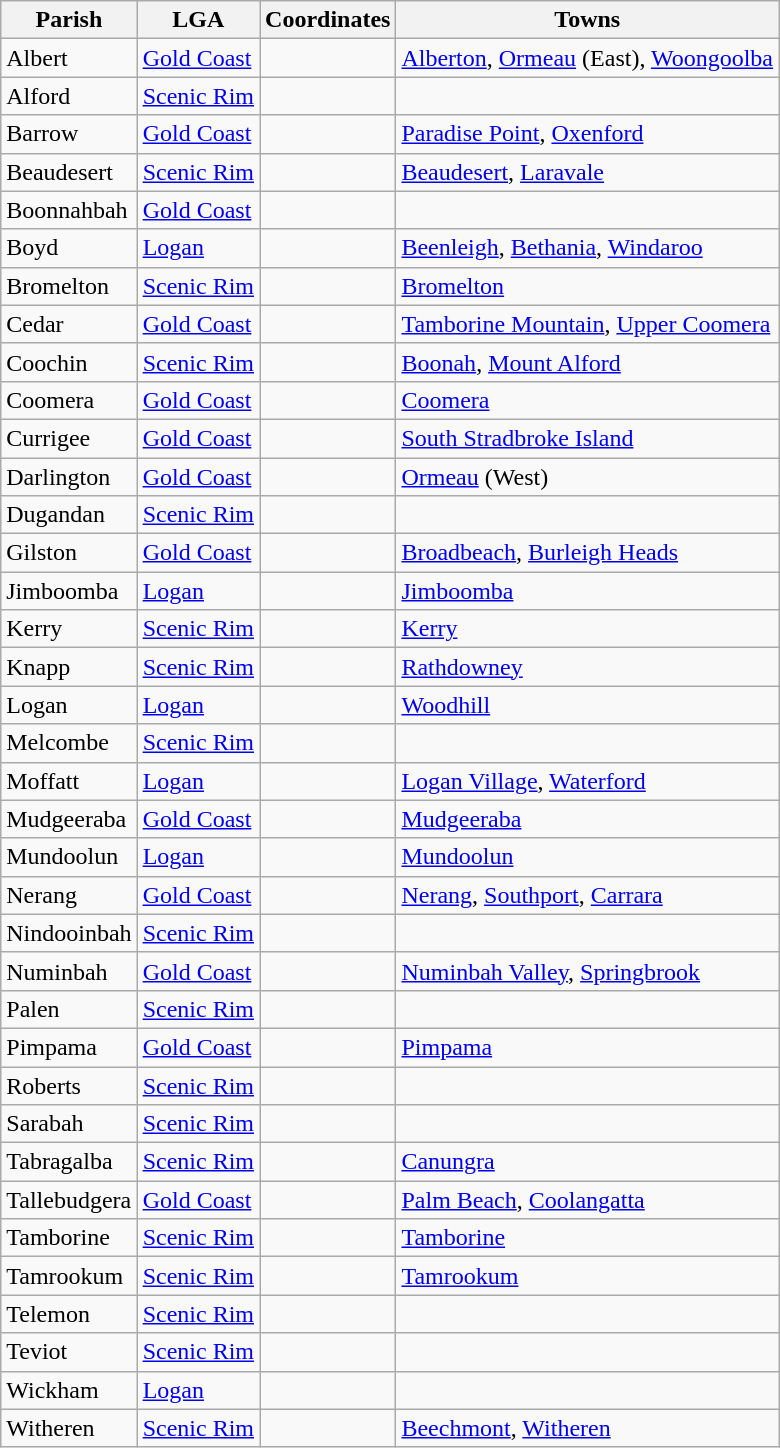<table class="wikitable sortable">
<tr>
<th>Parish</th>
<th>LGA</th>
<th>Coordinates</th>
<th>Towns</th>
</tr>
<tr>
<td>Albert</td>
<td><a href='#'>Gold Coast</a></td>
<td></td>
<td><a href='#'>Alberton</a>, <a href='#'>Ormeau</a> (East), <a href='#'>Woongoolba</a></td>
</tr>
<tr>
<td>Alford</td>
<td><a href='#'>Scenic Rim</a></td>
<td></td>
<td></td>
</tr>
<tr>
<td>Barrow</td>
<td><a href='#'>Gold Coast</a></td>
<td></td>
<td><a href='#'>Paradise Point</a>, <a href='#'>Oxenford</a></td>
</tr>
<tr>
<td>Beaudesert</td>
<td><a href='#'>Scenic Rim</a></td>
<td></td>
<td><a href='#'>Beaudesert</a>, <a href='#'>Laravale</a></td>
</tr>
<tr>
<td>Boonnahbah</td>
<td><a href='#'>Gold Coast</a></td>
<td></td>
<td></td>
</tr>
<tr>
<td>Boyd</td>
<td><a href='#'>Logan</a></td>
<td></td>
<td><a href='#'>Beenleigh</a>, <a href='#'>Bethania</a>, <a href='#'>Windaroo</a></td>
</tr>
<tr>
<td>Bromelton</td>
<td><a href='#'>Scenic Rim</a></td>
<td></td>
<td><a href='#'>Bromelton</a></td>
</tr>
<tr>
<td>Cedar</td>
<td><a href='#'>Gold Coast</a></td>
<td></td>
<td><a href='#'>Tamborine Mountain</a>, <a href='#'>Upper Coomera</a></td>
</tr>
<tr>
<td>Coochin</td>
<td><a href='#'>Scenic Rim</a></td>
<td></td>
<td><a href='#'>Boonah</a>, <a href='#'>Mount Alford</a></td>
</tr>
<tr>
<td>Coomera</td>
<td><a href='#'>Gold Coast</a></td>
<td></td>
<td><a href='#'>Coomera</a></td>
</tr>
<tr>
<td>Currigee</td>
<td><a href='#'>Gold Coast</a></td>
<td></td>
<td><a href='#'>South Stradbroke Island</a></td>
</tr>
<tr>
<td>Darlington</td>
<td><a href='#'>Gold Coast</a></td>
<td></td>
<td><a href='#'>Ormeau</a> (West)</td>
</tr>
<tr>
<td>Dugandan</td>
<td><a href='#'>Scenic Rim</a></td>
<td></td>
<td></td>
</tr>
<tr>
<td>Gilston</td>
<td><a href='#'>Gold Coast</a></td>
<td></td>
<td><a href='#'>Broadbeach</a>, <a href='#'>Burleigh Heads</a></td>
</tr>
<tr>
<td>Jimboomba</td>
<td><a href='#'>Logan</a></td>
<td></td>
<td><a href='#'>Jimboomba</a></td>
</tr>
<tr>
<td>Kerry</td>
<td><a href='#'>Scenic Rim</a></td>
<td></td>
<td><a href='#'>Kerry</a></td>
</tr>
<tr>
<td>Knapp</td>
<td><a href='#'>Scenic Rim</a></td>
<td></td>
<td><a href='#'>Rathdowney</a></td>
</tr>
<tr>
<td>Logan</td>
<td><a href='#'>Logan</a></td>
<td></td>
<td><a href='#'>Woodhill</a></td>
</tr>
<tr>
<td>Melcombe</td>
<td><a href='#'>Scenic Rim</a></td>
<td></td>
<td></td>
</tr>
<tr>
<td>Moffatt</td>
<td><a href='#'>Logan</a></td>
<td></td>
<td><a href='#'>Logan Village</a>, <a href='#'>Waterford</a></td>
</tr>
<tr>
<td>Mudgeeraba</td>
<td><a href='#'>Gold Coast</a></td>
<td></td>
<td><a href='#'>Mudgeeraba</a></td>
</tr>
<tr>
<td>Mundoolun</td>
<td><a href='#'>Logan</a></td>
<td></td>
<td><a href='#'>Mundoolun</a></td>
</tr>
<tr>
<td>Nerang</td>
<td><a href='#'>Gold Coast</a></td>
<td></td>
<td><a href='#'>Nerang</a>, <a href='#'>Southport</a>, <a href='#'>Carrara</a></td>
</tr>
<tr>
<td>Nindooinbah</td>
<td><a href='#'>Scenic Rim</a></td>
<td></td>
<td></td>
</tr>
<tr>
<td>Numinbah</td>
<td><a href='#'>Gold Coast</a></td>
<td></td>
<td><a href='#'>Numinbah Valley</a>, <a href='#'>Springbrook</a></td>
</tr>
<tr>
<td>Palen</td>
<td><a href='#'>Scenic Rim</a></td>
<td></td>
<td></td>
</tr>
<tr>
<td>Pimpama</td>
<td><a href='#'>Gold Coast</a></td>
<td></td>
<td><a href='#'>Pimpama</a></td>
</tr>
<tr>
<td>Roberts</td>
<td><a href='#'>Scenic Rim</a></td>
<td></td>
<td></td>
</tr>
<tr>
<td>Sarabah</td>
<td><a href='#'>Scenic Rim</a></td>
<td></td>
<td></td>
</tr>
<tr>
<td>Tabragalba</td>
<td><a href='#'>Scenic Rim</a></td>
<td></td>
<td><a href='#'>Canungra</a></td>
</tr>
<tr>
<td>Tallebudgera</td>
<td><a href='#'>Gold Coast</a></td>
<td></td>
<td><a href='#'>Palm Beach</a>, <a href='#'>Coolangatta</a></td>
</tr>
<tr>
<td>Tamborine</td>
<td><a href='#'>Scenic Rim</a></td>
<td></td>
<td><a href='#'>Tamborine</a></td>
</tr>
<tr>
<td>Tamrookum</td>
<td><a href='#'>Scenic Rim</a></td>
<td></td>
<td><a href='#'>Tamrookum</a></td>
</tr>
<tr>
<td>Telemon</td>
<td><a href='#'>Scenic Rim</a></td>
<td></td>
<td></td>
</tr>
<tr>
<td>Teviot</td>
<td><a href='#'>Scenic Rim</a></td>
<td></td>
<td></td>
</tr>
<tr>
<td>Wickham</td>
<td><a href='#'>Logan</a></td>
<td></td>
<td></td>
</tr>
<tr>
<td>Witheren</td>
<td><a href='#'>Scenic Rim</a></td>
<td></td>
<td><a href='#'>Beechmont</a>, <a href='#'>Witheren</a></td>
</tr>
</table>
